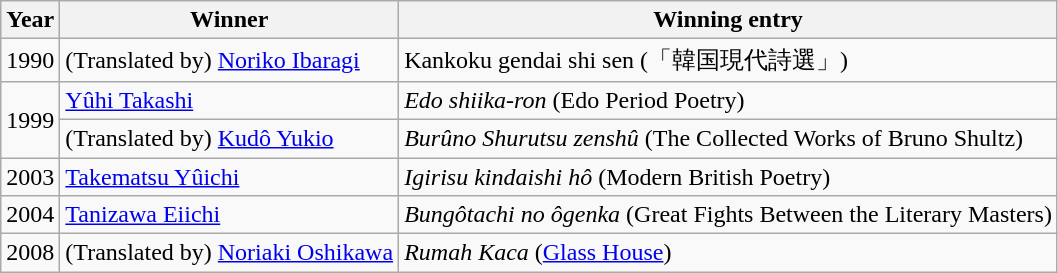<table class="wikitable">
<tr>
<th>Year</th>
<th>Winner</th>
<th>Winning entry</th>
</tr>
<tr>
<td>1990</td>
<td>(Translated by) <a href='#'>Noriko Ibaragi</a></td>
<td>Kankoku gendai shi sen (「韓国現代詩選」)</td>
</tr>
<tr>
<td rowspan=2>1999</td>
<td><a href='#'>Yûhi Takashi</a></td>
<td><em>Edo shiika-ron</em> (Edo Period Poetry)</td>
</tr>
<tr>
<td>(Translated by) <a href='#'>Kudô Yukio</a></td>
<td><em>Burûno Shurutsu zenshû</em> (The Collected Works of Bruno Shultz)</td>
</tr>
<tr>
<td>2003</td>
<td><a href='#'>Takematsu Yûichi</a></td>
<td><em>Igirisu kindaishi hô</em> (Modern British Poetry)</td>
</tr>
<tr>
<td>2004</td>
<td><a href='#'>Tanizawa Eiichi</a></td>
<td><em>Bungôtachi no ôgenka</em> (Great Fights Between the Literary Masters)</td>
</tr>
<tr>
<td>2008</td>
<td>(Translated by) <a href='#'>Noriaki Oshikawa</a></td>
<td><em>Rumah Kaca</em> (<a href='#'>Glass House</a>)</td>
</tr>
</table>
